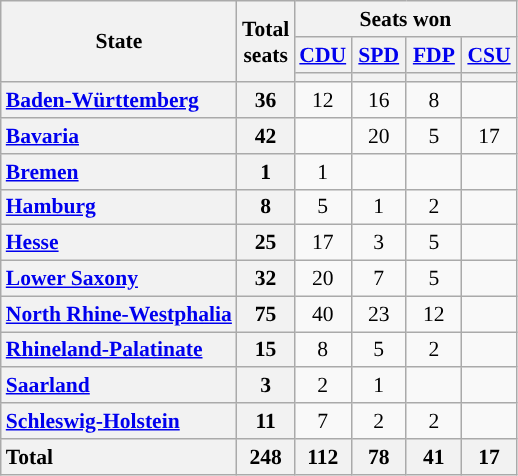<table class="wikitable" style="text-align:center; font-size: 0.9em;">
<tr>
<th rowspan="3">State</th>
<th rowspan="3">Total<br>seats</th>
<th colspan="4">Seats won</th>
</tr>
<tr>
<th class="unsortable" style="width:30px;"><a href='#'>CDU</a></th>
<th class="unsortable" style="width:30px;"><a href='#'>SPD</a></th>
<th class="unsortable" style="width:30px;"><a href='#'>FDP</a></th>
<th class="unsortable" style="width:30px;"><a href='#'>CSU</a></th>
</tr>
<tr>
<th style="background:"></th>
<th style="background:"></th>
<th style="background:"></th>
<th style="background:"></th>
</tr>
<tr>
<th style="text-align: left;"><a href='#'>Baden-Württemberg</a></th>
<th>36</th>
<td>12</td>
<td>16</td>
<td>8</td>
<td></td>
</tr>
<tr>
<th style="text-align: left;"><a href='#'>Bavaria</a></th>
<th>42</th>
<td></td>
<td>20</td>
<td>5</td>
<td>17</td>
</tr>
<tr>
<th style="text-align: left;"><a href='#'>Bremen</a></th>
<th>1</th>
<td>1</td>
<td></td>
<td></td>
<td></td>
</tr>
<tr>
<th style="text-align: left;"><a href='#'>Hamburg</a></th>
<th>8</th>
<td>5</td>
<td>1</td>
<td>2</td>
<td></td>
</tr>
<tr>
<th style="text-align: left;"><a href='#'>Hesse</a></th>
<th>25</th>
<td>17</td>
<td>3</td>
<td>5</td>
<td></td>
</tr>
<tr>
<th style="text-align: left;"><a href='#'>Lower Saxony</a></th>
<th>32</th>
<td>20</td>
<td>7</td>
<td>5</td>
<td></td>
</tr>
<tr>
<th style="text-align: left;"><a href='#'>North Rhine-Westphalia</a></th>
<th>75</th>
<td>40</td>
<td>23</td>
<td>12</td>
<td></td>
</tr>
<tr>
<th style="text-align: left;"><a href='#'>Rhineland-Palatinate</a></th>
<th>15</th>
<td>8</td>
<td>5</td>
<td>2</td>
<td></td>
</tr>
<tr>
<th style="text-align: left;"><a href='#'>Saarland</a></th>
<th>3</th>
<td>2</td>
<td>1</td>
<td></td>
<td></td>
</tr>
<tr>
<th style="text-align: left;"><a href='#'>Schleswig-Holstein</a></th>
<th>11</th>
<td>7</td>
<td>2</td>
<td>2</td>
<td></td>
</tr>
<tr class="sortbottom">
<th style="text-align: left;">Total</th>
<th>248</th>
<th>112</th>
<th>78</th>
<th>41</th>
<th>17</th>
</tr>
</table>
